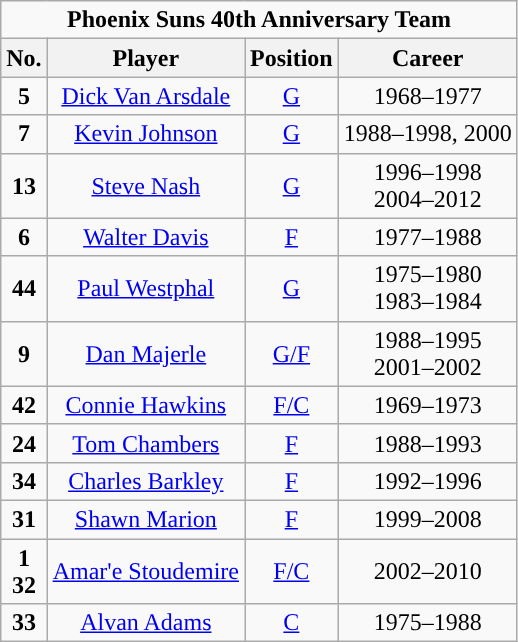<table class="wikitable sortable" style="text-align:center">
<tr>
<td colspan="4"><strong>Phoenix Suns 40th Anniversary Team</strong></td>
</tr>
<tr>
<th>No.</th>
<th>Player</th>
<th>Position</th>
<th>Career</th>
</tr>
<tr>
<td><strong>5</strong></td>
<td><a href='#'>Dick Van Arsdale</a></td>
<td><a href='#'>G</a></td>
<td>1968–1977</td>
</tr>
<tr>
<td><strong>7</strong></td>
<td><a href='#'>Kevin Johnson</a></td>
<td><a href='#'>G</a></td>
<td>1988–1998, 2000</td>
</tr>
<tr>
<td><strong>13</strong></td>
<td><a href='#'>Steve Nash</a></td>
<td><a href='#'>G</a></td>
<td>1996–1998<br>2004–2012</td>
</tr>
<tr>
<td><strong>6</strong></td>
<td><a href='#'>Walter Davis</a></td>
<td><a href='#'>F</a></td>
<td>1977–1988</td>
</tr>
<tr>
<td><strong>44</strong></td>
<td><a href='#'>Paul Westphal</a></td>
<td><a href='#'>G</a></td>
<td>1975–1980<br>1983–1984</td>
</tr>
<tr>
<td><strong>9</strong></td>
<td><a href='#'>Dan Majerle</a></td>
<td><a href='#'>G/F</a></td>
<td>1988–1995<br>2001–2002</td>
</tr>
<tr>
<td><strong>42</strong></td>
<td><a href='#'>Connie Hawkins</a></td>
<td><a href='#'>F/C</a></td>
<td>1969–1973</td>
</tr>
<tr>
<td><strong>24</strong></td>
<td><a href='#'>Tom Chambers</a></td>
<td><a href='#'>F</a></td>
<td>1988–1993</td>
</tr>
<tr>
<td><strong>34</strong></td>
<td><a href='#'>Charles Barkley</a></td>
<td><a href='#'>F</a></td>
<td>1992–1996</td>
</tr>
<tr>
<td><strong>31</strong></td>
<td><a href='#'>Shawn Marion</a></td>
<td><a href='#'>F</a></td>
<td>1999–2008</td>
</tr>
<tr>
<td><strong>1</strong><br><strong>32</strong></td>
<td><a href='#'>Amar'e Stoudemire</a></td>
<td><a href='#'>F/C</a></td>
<td>2002–2010</td>
</tr>
<tr>
<td><strong>33</strong></td>
<td><a href='#'>Alvan Adams</a></td>
<td><a href='#'>C</a></td>
<td>1975–1988</td>
</tr>
</table>
